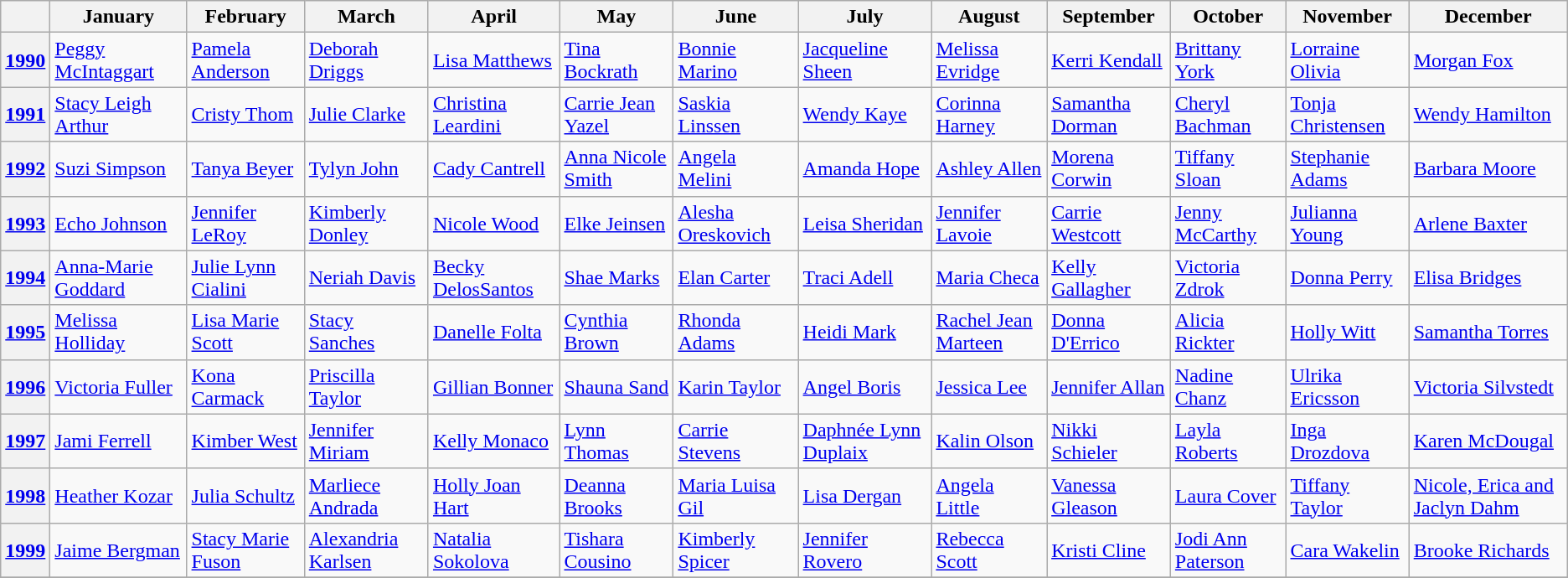<table class="wikitable">
<tr>
<th> </th>
<th>January</th>
<th>February</th>
<th>March</th>
<th>April</th>
<th>May</th>
<th>June</th>
<th>July</th>
<th>August</th>
<th>September</th>
<th>October</th>
<th>November</th>
<th>December</th>
</tr>
<tr>
<th><a href='#'>1990</a></th>
<td><a href='#'>Peggy McIntaggart</a></td>
<td><a href='#'>Pamela Anderson</a></td>
<td><a href='#'>Deborah Driggs</a></td>
<td> <a href='#'>Lisa Matthews</a></td>
<td><a href='#'>Tina Bockrath</a></td>
<td><a href='#'>Bonnie Marino</a></td>
<td><a href='#'>Jacqueline Sheen</a></td>
<td><a href='#'>Melissa Evridge</a></td>
<td><a href='#'>Kerri Kendall</a></td>
<td><a href='#'>Brittany York</a></td>
<td><a href='#'>Lorraine Olivia</a></td>
<td><a href='#'>Morgan Fox</a></td>
</tr>
<tr>
<th><a href='#'>1991</a></th>
<td><a href='#'>Stacy Leigh Arthur</a></td>
<td><a href='#'>Cristy Thom</a></td>
<td><a href='#'>Julie Clarke</a></td>
<td><a href='#'>Christina Leardini</a></td>
<td><a href='#'>Carrie Jean Yazel</a></td>
<td><a href='#'>Saskia Linssen</a></td>
<td><a href='#'>Wendy Kaye</a></td>
<td> <a href='#'>Corinna Harney</a></td>
<td><a href='#'>Samantha Dorman</a></td>
<td><a href='#'>Cheryl Bachman</a></td>
<td><a href='#'>Tonja Christensen</a></td>
<td><a href='#'>Wendy Hamilton</a></td>
</tr>
<tr>
<th><a href='#'>1992</a></th>
<td><a href='#'>Suzi Simpson</a></td>
<td><a href='#'>Tanya Beyer</a></td>
<td><a href='#'>Tylyn John</a></td>
<td><a href='#'>Cady Cantrell</a></td>
<td> <a href='#'>Anna Nicole Smith</a></td>
<td><a href='#'>Angela Melini</a></td>
<td><a href='#'>Amanda Hope</a></td>
<td><a href='#'>Ashley Allen</a></td>
<td><a href='#'>Morena Corwin</a></td>
<td><a href='#'>Tiffany Sloan</a></td>
<td><a href='#'>Stephanie Adams</a></td>
<td><a href='#'>Barbara Moore</a></td>
</tr>
<tr>
<th><a href='#'>1993</a></th>
<td><a href='#'>Echo Johnson</a></td>
<td><a href='#'>Jennifer LeRoy</a></td>
<td><a href='#'>Kimberly Donley</a></td>
<td><a href='#'>Nicole Wood</a></td>
<td><a href='#'>Elke Jeinsen</a></td>
<td><a href='#'>Alesha Oreskovich</a></td>
<td><a href='#'>Leisa Sheridan</a></td>
<td><a href='#'>Jennifer Lavoie</a></td>
<td><a href='#'>Carrie Westcott</a></td>
<td> <a href='#'>Jenny McCarthy</a></td>
<td><a href='#'>Julianna Young</a></td>
<td><a href='#'>Arlene Baxter</a></td>
</tr>
<tr>
<th><a href='#'>1994</a></th>
<td><a href='#'>Anna-Marie Goddard</a></td>
<td> <a href='#'>Julie Lynn Cialini</a></td>
<td><a href='#'>Neriah Davis</a></td>
<td><a href='#'>Becky DelosSantos</a></td>
<td><a href='#'>Shae Marks</a></td>
<td><a href='#'>Elan Carter</a></td>
<td><a href='#'>Traci Adell</a></td>
<td><a href='#'>Maria Checa</a></td>
<td><a href='#'>Kelly Gallagher</a></td>
<td><a href='#'>Victoria Zdrok</a></td>
<td><a href='#'>Donna Perry</a></td>
<td><a href='#'>Elisa Bridges</a></td>
</tr>
<tr>
<th><a href='#'>1995</a></th>
<td><a href='#'>Melissa Holliday</a></td>
<td><a href='#'>Lisa Marie Scott</a></td>
<td> <a href='#'>Stacy Sanches</a></td>
<td><a href='#'>Danelle Folta</a></td>
<td><a href='#'>Cynthia Brown</a></td>
<td><a href='#'>Rhonda Adams</a></td>
<td><a href='#'>Heidi Mark</a></td>
<td><a href='#'>Rachel Jean Marteen</a></td>
<td><a href='#'>Donna D'Errico</a></td>
<td><a href='#'>Alicia Rickter</a></td>
<td><a href='#'>Holly Witt</a></td>
<td><a href='#'>Samantha Torres</a></td>
</tr>
<tr>
<th><a href='#'>1996</a></th>
<td><a href='#'>Victoria Fuller</a></td>
<td><a href='#'>Kona Carmack</a></td>
<td><a href='#'>Priscilla Taylor</a></td>
<td><a href='#'>Gillian Bonner</a></td>
<td><a href='#'>Shauna Sand</a></td>
<td><a href='#'>Karin Taylor</a></td>
<td><a href='#'>Angel Boris</a></td>
<td><a href='#'>Jessica Lee</a></td>
<td><a href='#'>Jennifer Allan</a></td>
<td><a href='#'>Nadine Chanz</a></td>
<td><a href='#'>Ulrika Ericsson</a></td>
<td> <a href='#'>Victoria Silvstedt</a></td>
</tr>
<tr>
<th><a href='#'>1997</a></th>
<td><a href='#'>Jami Ferrell</a></td>
<td><a href='#'>Kimber West</a></td>
<td><a href='#'>Jennifer Miriam</a></td>
<td><a href='#'>Kelly Monaco</a></td>
<td><a href='#'>Lynn Thomas</a></td>
<td><a href='#'>Carrie Stevens</a></td>
<td><a href='#'>Daphnée Lynn Duplaix</a></td>
<td><a href='#'>Kalin Olson</a></td>
<td><a href='#'>Nikki Schieler</a></td>
<td><a href='#'>Layla Roberts</a></td>
<td><a href='#'>Inga Drozdova</a></td>
<td> <a href='#'>Karen McDougal</a></td>
</tr>
<tr>
<th><a href='#'>1998</a></th>
<td> <a href='#'>Heather Kozar</a></td>
<td><a href='#'>Julia Schultz</a></td>
<td><a href='#'>Marliece Andrada</a></td>
<td><a href='#'>Holly Joan Hart</a></td>
<td><a href='#'>Deanna Brooks</a></td>
<td><a href='#'>Maria Luisa Gil</a></td>
<td><a href='#'>Lisa Dergan</a></td>
<td><a href='#'>Angela Little</a></td>
<td><a href='#'>Vanessa Gleason</a></td>
<td><a href='#'>Laura Cover</a></td>
<td><a href='#'>Tiffany Taylor</a></td>
<td><a href='#'>Nicole, Erica and Jaclyn Dahm</a></td>
</tr>
<tr>
<th><a href='#'>1999</a></th>
<td><a href='#'>Jaime Bergman</a></td>
<td><a href='#'>Stacy Marie Fuson</a></td>
<td><a href='#'>Alexandria Karlsen</a></td>
<td><a href='#'>Natalia Sokolova</a></td>
<td><a href='#'>Tishara Cousino</a></td>
<td><a href='#'>Kimberly Spicer</a></td>
<td><a href='#'>Jennifer Rovero</a></td>
<td><a href='#'>Rebecca Scott</a></td>
<td><a href='#'>Kristi Cline</a></td>
<td> <a href='#'>Jodi Ann Paterson</a></td>
<td><a href='#'>Cara Wakelin</a></td>
<td><a href='#'>Brooke Richards</a></td>
</tr>
<tr>
</tr>
</table>
